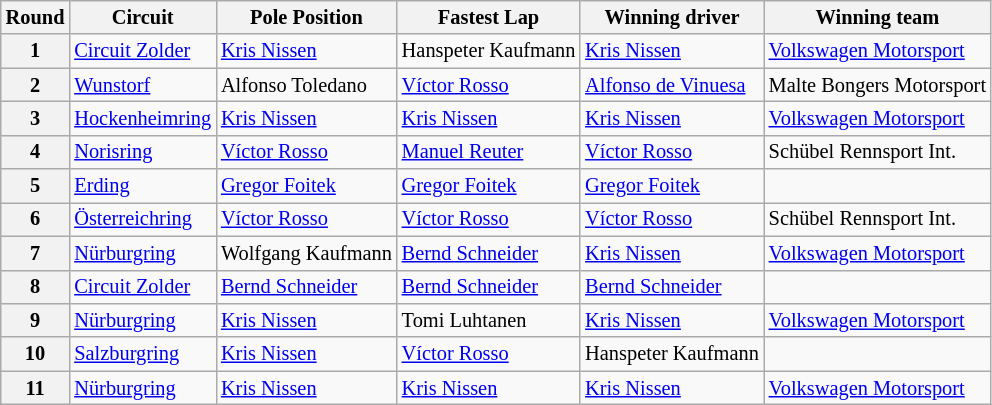<table class="wikitable" style="font-size: 85%;">
<tr>
<th>Round</th>
<th>Circuit</th>
<th>Pole Position</th>
<th>Fastest Lap</th>
<th>Winning driver</th>
<th>Winning team</th>
</tr>
<tr>
<th>1</th>
<td> <a href='#'>Circuit Zolder</a></td>
<td> <a href='#'>Kris Nissen</a></td>
<td nowrap> Hanspeter Kaufmann</td>
<td> <a href='#'>Kris Nissen</a></td>
<td> <a href='#'>Volkswagen Motorsport</a></td>
</tr>
<tr>
<th>2</th>
<td> <a href='#'>Wunstorf</a></td>
<td> Alfonso Toledano</td>
<td> <a href='#'>Víctor Rosso</a></td>
<td nowrap> <a href='#'>Alfonso de Vinuesa</a></td>
<td> Malte Bongers Motorsport</td>
</tr>
<tr>
<th>3</th>
<td> <a href='#'>Hockenheimring</a></td>
<td> <a href='#'>Kris Nissen</a></td>
<td> <a href='#'>Kris Nissen</a></td>
<td> <a href='#'>Kris Nissen</a></td>
<td nowrap> <a href='#'>Volkswagen Motorsport</a></td>
</tr>
<tr>
<th>4</th>
<td> <a href='#'>Norisring</a></td>
<td> <a href='#'>Víctor Rosso</a></td>
<td> <a href='#'>Manuel Reuter</a></td>
<td> <a href='#'>Víctor Rosso</a></td>
<td> Schübel Rennsport Int.</td>
</tr>
<tr>
<th>5</th>
<td> <a href='#'>Erding</a></td>
<td> <a href='#'>Gregor Foitek</a></td>
<td> <a href='#'>Gregor Foitek</a></td>
<td> <a href='#'>Gregor Foitek</a></td>
<td> </td>
</tr>
<tr>
<th>6</th>
<td> <a href='#'>Österreichring</a></td>
<td> <a href='#'>Víctor Rosso</a></td>
<td> <a href='#'>Víctor Rosso</a></td>
<td> <a href='#'>Víctor Rosso</a></td>
<td> Schübel Rennsport Int.</td>
</tr>
<tr>
<th>7</th>
<td> <a href='#'>Nürburgring</a></td>
<td nowrap> Wolfgang Kaufmann</td>
<td> <a href='#'>Bernd Schneider</a></td>
<td> <a href='#'>Kris Nissen</a></td>
<td> <a href='#'>Volkswagen Motorsport</a></td>
</tr>
<tr>
<th>8</th>
<td> <a href='#'>Circuit Zolder</a></td>
<td> <a href='#'>Bernd Schneider</a></td>
<td> <a href='#'>Bernd Schneider</a></td>
<td> <a href='#'>Bernd Schneider</a></td>
<td> </td>
</tr>
<tr>
<th>9</th>
<td> <a href='#'>Nürburgring</a></td>
<td> <a href='#'>Kris Nissen</a></td>
<td> Tomi Luhtanen</td>
<td> <a href='#'>Kris Nissen</a></td>
<td> <a href='#'>Volkswagen Motorsport</a></td>
</tr>
<tr>
<th>10</th>
<td> <a href='#'>Salzburgring</a></td>
<td> <a href='#'>Kris Nissen</a></td>
<td> <a href='#'>Víctor Rosso</a></td>
<td nowrap> Hanspeter Kaufmann</td>
<td> </td>
</tr>
<tr>
<th>11</th>
<td> <a href='#'>Nürburgring</a></td>
<td> <a href='#'>Kris Nissen</a></td>
<td> <a href='#'>Kris Nissen</a></td>
<td> <a href='#'>Kris Nissen</a></td>
<td> <a href='#'>Volkswagen Motorsport</a></td>
</tr>
</table>
